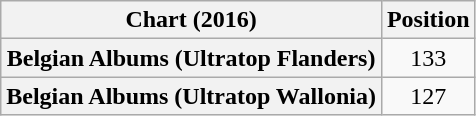<table class="wikitable sortable plainrowheaders" style="text-align:center">
<tr>
<th scope="col">Chart (2016)</th>
<th scope="col">Position</th>
</tr>
<tr>
<th scope="row">Belgian Albums (Ultratop Flanders)</th>
<td>133</td>
</tr>
<tr>
<th scope="row">Belgian Albums (Ultratop Wallonia)</th>
<td>127</td>
</tr>
</table>
